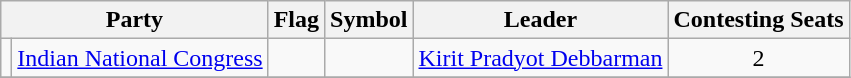<table class="wikitable" style="text-align:center">
<tr>
<th colspan="2">Party</th>
<th>Flag</th>
<th>Symbol</th>
<th>Leader</th>
<th>Contesting Seats</th>
</tr>
<tr>
<td></td>
<td><a href='#'>Indian National Congress</a></td>
<td></td>
<td></td>
<td><a href='#'>Kirit Pradyot Debbarman</a></td>
<td>2</td>
</tr>
<tr>
</tr>
</table>
